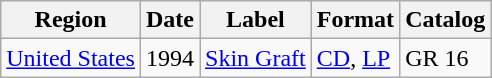<table class="wikitable">
<tr>
<th>Region</th>
<th>Date</th>
<th>Label</th>
<th>Format</th>
<th>Catalog</th>
</tr>
<tr>
<td><a href='#'>United States</a></td>
<td>1994</td>
<td><a href='#'>Skin Graft</a></td>
<td><a href='#'>CD</a>, <a href='#'>LP</a></td>
<td>GR 16</td>
</tr>
</table>
